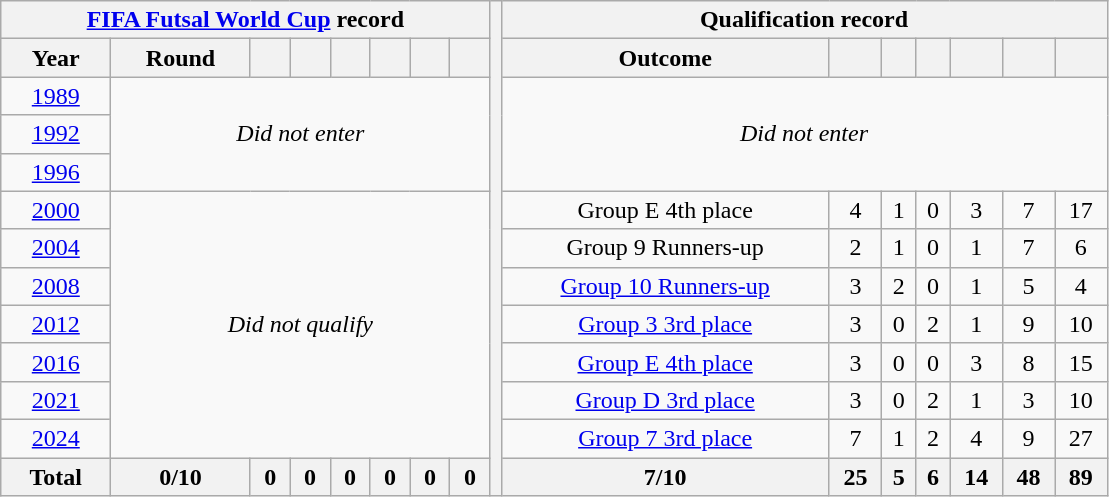<table class="wikitable" style="text-align: center;">
<tr>
<th colspan=8><a href='#'>FIFA Futsal World Cup</a> record</th>
<th width=1% rowspan=13></th>
<th colspan=7>Qualification record</th>
</tr>
<tr>
<th>Year</th>
<th>Round</th>
<th></th>
<th></th>
<th></th>
<th></th>
<th></th>
<th></th>
<th>Outcome</th>
<th></th>
<th></th>
<th></th>
<th></th>
<th></th>
<th></th>
</tr>
<tr>
<td> <a href='#'>1989</a></td>
<td colspan=7 rowspan=3><em>Did not enter</em></td>
<td colspan=7 rowspan=3><em>Did not enter</em></td>
</tr>
<tr>
<td> <a href='#'>1992</a></td>
</tr>
<tr>
<td> <a href='#'>1996</a></td>
</tr>
<tr>
<td> <a href='#'>2000</a></td>
<td colspan=7 rowspan=7><em>Did not qualify</em></td>
<td>Group E 4th place</td>
<td>4</td>
<td>1</td>
<td>0</td>
<td>3</td>
<td>7</td>
<td>17</td>
</tr>
<tr>
<td> <a href='#'>2004</a></td>
<td>Group 9 Runners-up</td>
<td>2</td>
<td>1</td>
<td>0</td>
<td>1</td>
<td>7</td>
<td>6</td>
</tr>
<tr>
<td> <a href='#'>2008</a></td>
<td><a href='#'>Group 10 Runners-up</a></td>
<td>3</td>
<td>2</td>
<td>0</td>
<td>1</td>
<td>5</td>
<td>4</td>
</tr>
<tr>
<td> <a href='#'>2012</a></td>
<td><a href='#'>Group 3 3rd place</a></td>
<td>3</td>
<td>0</td>
<td>2</td>
<td>1</td>
<td>9</td>
<td>10</td>
</tr>
<tr>
<td> <a href='#'>2016</a></td>
<td><a href='#'>Group E 4th place</a></td>
<td>3</td>
<td>0</td>
<td>0</td>
<td>3</td>
<td>8</td>
<td>15</td>
</tr>
<tr>
<td> <a href='#'>2021</a></td>
<td><a href='#'>Group D 3rd place</a></td>
<td>3</td>
<td>0</td>
<td>2</td>
<td>1</td>
<td>3</td>
<td>10</td>
</tr>
<tr>
<td> <a href='#'>2024</a></td>
<td><a href='#'>Group 7 3rd place</a></td>
<td>7</td>
<td>1</td>
<td>2</td>
<td>4</td>
<td>9</td>
<td>27</td>
</tr>
<tr>
<th><strong>Total</strong></th>
<th>0/10</th>
<th>0</th>
<th>0</th>
<th>0</th>
<th>0</th>
<th>0</th>
<th>0</th>
<th>7/10</th>
<th>25</th>
<th>5</th>
<th>6</th>
<th>14</th>
<th>48</th>
<th>89</th>
</tr>
</table>
